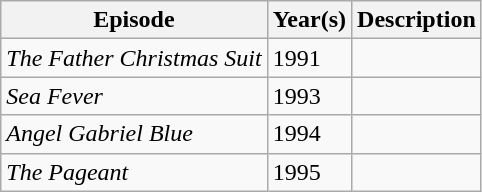<table class="wikitable sortable">
<tr>
<th>Episode</th>
<th>Year(s)</th>
<th>Description</th>
</tr>
<tr>
<td><em>The Father Christmas Suit</em></td>
<td>1991</td>
<td></td>
</tr>
<tr>
<td><em>Sea Fever</em></td>
<td>1993</td>
<td></td>
</tr>
<tr>
<td><em>Angel Gabriel Blue</em></td>
<td>1994</td>
<td></td>
</tr>
<tr>
<td><em>The Pageant</em></td>
<td>1995</td>
<td></td>
</tr>
</table>
